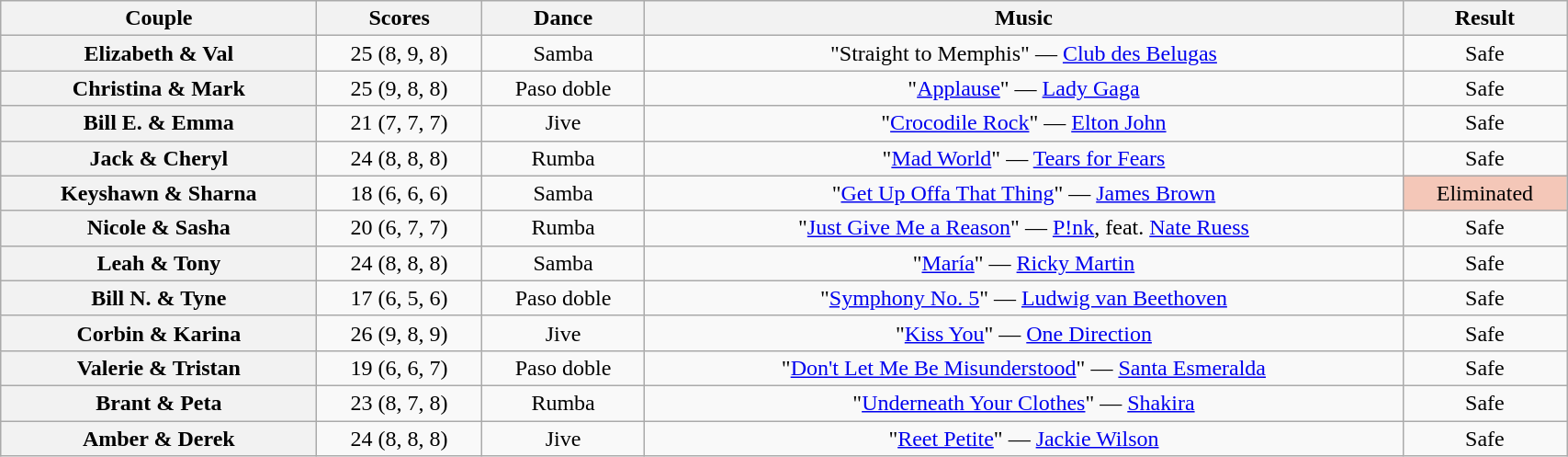<table class="wikitable sortable" style="text-align:center; width:90%">
<tr>
<th scope="col">Couple</th>
<th scope="col">Scores</th>
<th scope="col" class="unsortable">Dance</th>
<th scope="col" class="unsortable">Music</th>
<th scope="col" class="unsortable">Result</th>
</tr>
<tr>
<th scope="row">Elizabeth & Val</th>
<td>25 (8, 9, 8)</td>
<td>Samba</td>
<td>"Straight to Memphis" — <a href='#'>Club des Belugas</a></td>
<td>Safe</td>
</tr>
<tr>
<th scope="row">Christina & Mark</th>
<td>25 (9, 8, 8)</td>
<td>Paso doble</td>
<td>"<a href='#'>Applause</a>" — <a href='#'>Lady Gaga</a></td>
<td>Safe</td>
</tr>
<tr>
<th scope="row">Bill E. & Emma</th>
<td>21 (7, 7, 7)</td>
<td>Jive</td>
<td>"<a href='#'>Crocodile Rock</a>" — <a href='#'>Elton John</a></td>
<td>Safe</td>
</tr>
<tr>
<th scope="row">Jack & Cheryl</th>
<td>24 (8, 8, 8)</td>
<td>Rumba</td>
<td>"<a href='#'>Mad World</a>" — <a href='#'>Tears for Fears</a></td>
<td>Safe</td>
</tr>
<tr>
<th scope="row">Keyshawn & Sharna</th>
<td>18 (6, 6, 6)</td>
<td>Samba</td>
<td>"<a href='#'>Get Up Offa That Thing</a>" — <a href='#'>James Brown</a></td>
<td bgcolor=f4c7b8>Eliminated</td>
</tr>
<tr>
<th scope="row">Nicole & Sasha</th>
<td>20 (6, 7, 7)</td>
<td>Rumba</td>
<td>"<a href='#'>Just Give Me a Reason</a>" — <a href='#'>P!nk</a>, feat. <a href='#'>Nate Ruess</a></td>
<td>Safe</td>
</tr>
<tr>
<th scope="row">Leah & Tony</th>
<td>24 (8, 8, 8)</td>
<td>Samba</td>
<td>"<a href='#'>María</a>" — <a href='#'>Ricky Martin</a></td>
<td>Safe</td>
</tr>
<tr>
<th scope="row">Bill N. & Tyne</th>
<td>17 (6, 5, 6)</td>
<td>Paso doble</td>
<td>"<a href='#'>Symphony No. 5</a>" — <a href='#'>Ludwig van Beethoven</a></td>
<td>Safe</td>
</tr>
<tr>
<th scope="row">Corbin & Karina</th>
<td>26 (9, 8, 9)</td>
<td>Jive</td>
<td>"<a href='#'>Kiss You</a>" — <a href='#'>One Direction</a></td>
<td>Safe</td>
</tr>
<tr>
<th scope="row">Valerie & Tristan</th>
<td>19 (6, 6, 7)</td>
<td>Paso doble</td>
<td>"<a href='#'>Don't Let Me Be Misunderstood</a>" — <a href='#'>Santa Esmeralda</a></td>
<td>Safe</td>
</tr>
<tr>
<th scope="row">Brant & Peta</th>
<td>23 (8, 7, 8)</td>
<td>Rumba</td>
<td>"<a href='#'>Underneath Your Clothes</a>" — <a href='#'>Shakira</a></td>
<td>Safe</td>
</tr>
<tr>
<th scope="row">Amber & Derek</th>
<td>24 (8, 8, 8)</td>
<td>Jive</td>
<td>"<a href='#'>Reet Petite</a>" — <a href='#'>Jackie Wilson</a></td>
<td>Safe</td>
</tr>
</table>
